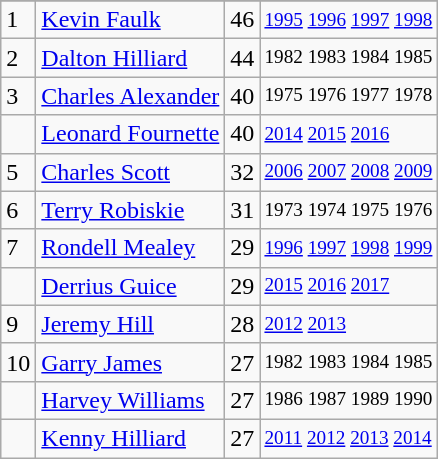<table class="wikitable">
<tr>
</tr>
<tr>
<td>1</td>
<td><a href='#'>Kevin Faulk</a></td>
<td>46</td>
<td style="font-size:80%;"><a href='#'>1995</a> <a href='#'>1996</a> <a href='#'>1997</a> <a href='#'>1998</a></td>
</tr>
<tr>
<td>2</td>
<td><a href='#'>Dalton Hilliard</a></td>
<td>44</td>
<td style="font-size:80%;">1982 1983 1984 1985</td>
</tr>
<tr>
<td>3</td>
<td><a href='#'>Charles Alexander</a></td>
<td>40</td>
<td style="font-size:80%;">1975 1976 1977 1978</td>
</tr>
<tr>
<td></td>
<td><a href='#'>Leonard Fournette</a></td>
<td>40</td>
<td style="font-size:80%;"><a href='#'>2014</a> <a href='#'>2015</a> <a href='#'>2016</a></td>
</tr>
<tr>
<td>5</td>
<td><a href='#'>Charles Scott</a></td>
<td>32</td>
<td style="font-size:80%;"><a href='#'>2006</a> <a href='#'>2007</a> <a href='#'>2008</a> <a href='#'>2009</a></td>
</tr>
<tr>
<td>6</td>
<td><a href='#'>Terry Robiskie</a></td>
<td>31</td>
<td style="font-size:80%;">1973 1974 1975 1976</td>
</tr>
<tr>
<td>7</td>
<td><a href='#'>Rondell Mealey</a></td>
<td>29</td>
<td style="font-size:80%;"><a href='#'>1996</a> <a href='#'>1997</a> <a href='#'>1998</a> <a href='#'>1999</a></td>
</tr>
<tr>
<td></td>
<td><a href='#'>Derrius Guice</a></td>
<td>29</td>
<td style="font-size:80%;"><a href='#'>2015</a> <a href='#'>2016</a> <a href='#'>2017</a></td>
</tr>
<tr>
<td>9</td>
<td><a href='#'>Jeremy Hill</a></td>
<td>28</td>
<td style="font-size:80%;"><a href='#'>2012</a> <a href='#'>2013</a></td>
</tr>
<tr>
<td>10</td>
<td><a href='#'>Garry James</a></td>
<td>27</td>
<td style="font-size:80%;">1982 1983 1984 1985</td>
</tr>
<tr>
<td></td>
<td><a href='#'>Harvey Williams</a></td>
<td>27</td>
<td style="font-size:80%;">1986 1987 1989 1990</td>
</tr>
<tr>
<td></td>
<td><a href='#'>Kenny Hilliard</a></td>
<td>27</td>
<td style="font-size:80%;"><a href='#'>2011</a> <a href='#'>2012</a> <a href='#'>2013</a> <a href='#'>2014</a></td>
</tr>
</table>
